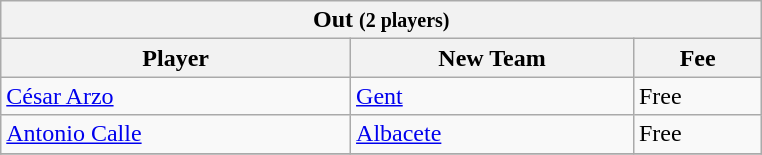<table class="wikitable collapsible collapsed">
<tr>
<th colspan="3" width="500"> <strong>Out</strong> <small>(2 players)</small></th>
</tr>
<tr>
<th>Player</th>
<th>New Team</th>
<th>Fee</th>
</tr>
<tr>
<td> <a href='#'>César Arzo</a></td>
<td> <a href='#'>Gent</a></td>
<td>Free</td>
</tr>
<tr>
<td> <a href='#'>Antonio Calle</a></td>
<td> <a href='#'>Albacete</a></td>
<td>Free</td>
</tr>
<tr>
</tr>
</table>
